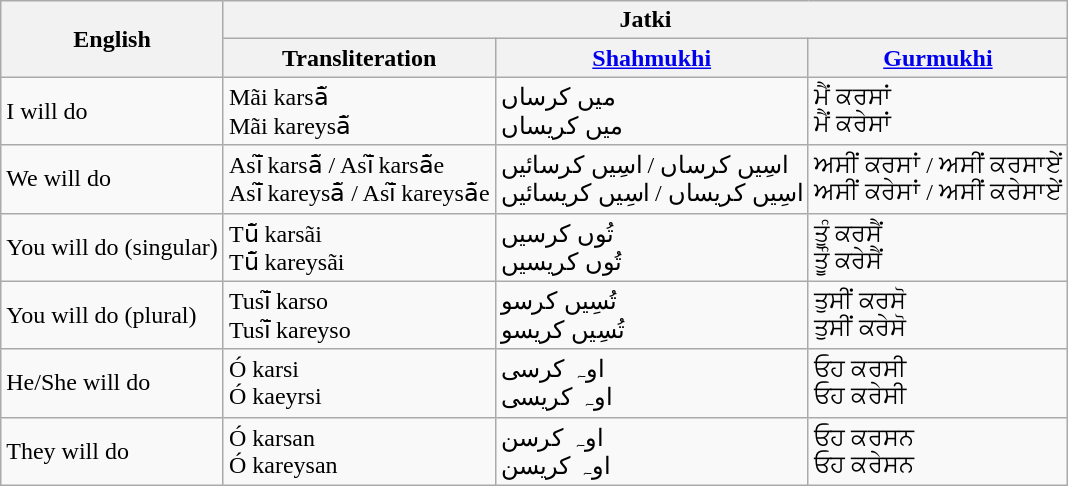<table class="wikitable">
<tr>
<th rowspan="2"><strong>English</strong></th>
<th colspan="3"><strong>Jatki</strong></th>
</tr>
<tr>
<th><strong>Transliteration</strong></th>
<th><a href='#'><strong>Shahmukhi</strong></a></th>
<th><strong><a href='#'>Gurmukhi</a></strong></th>
</tr>
<tr>
<td>I will do</td>
<td>Mãi karsā̃<br>Mãi kareysā̃</td>
<td>میں کرساں<br>میں کریساں</td>
<td>ਮੈਂ ਕਰਸਾਂ<br>ਮੈਂ ਕਰੇਸਾਂ</td>
</tr>
<tr>
<td>We will do</td>
<td>Asī̃ karsā̃ / Asī̃ karsā̃e<br>Asī̃ kareysā̃ / Asī̃ kareysā̃e</td>
<td>اسِیں کرساں / اسِیں کرسائیں<br>اسِیں کریساں / اسِیں کریسائیں</td>
<td>ਅਸੀਂ ਕਰਸਾਂ / ਅਸੀਂ ਕਰਸਾਏਂ<br>ਅਸੀਂ ਕਰੇਸਾਂ / ਅਸੀਂ ਕਰੇਸਾਏਂ</td>
</tr>
<tr>
<td>You will do (singular)</td>
<td>Tū̃ karsãi<br>Tū̃ kareysãi</td>
<td>تُوں کرسیں<br>تُوں کریسیں</td>
<td>ਤੂੰ ਕਰਸੈਂ<br>ਤੂੰ ਕਰੇਸੈਂ</td>
</tr>
<tr>
<td>You will do (plural)</td>
<td>Tusī̃ karso<br>Tusī̃ kareyso</td>
<td>تُسِیں کرسو<br>تُسِیں کریسو</td>
<td>ਤੁਸੀਂ ਕਰਸੋ<br>ਤੁਸੀਂ ਕਰੇਸੋ</td>
</tr>
<tr>
<td>He/She will do</td>
<td>Ó karsi<br>Ó kaeyrsi</td>
<td>اوہ کرسی<br>اوہ کریسی</td>
<td>ਓਹ ਕਰਸੀ<br>ਓਹ ਕਰੇਸੀ</td>
</tr>
<tr>
<td>They will do</td>
<td>Ó karsan<br>Ó kareysan</td>
<td>اوہ کرسن<br>اوہ کریسن</td>
<td>ਓਹ ਕਰਸਨ<br>ਓਹ ਕਰੇਸਨ</td>
</tr>
</table>
